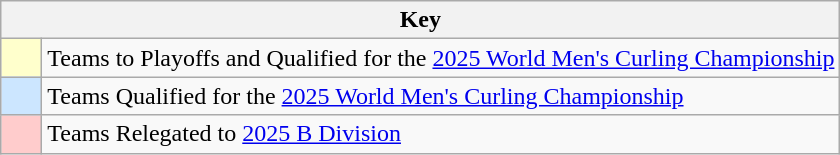<table class="wikitable" style="text-align: center;">
<tr>
<th colspan=2>Key</th>
</tr>
<tr>
<td style="background:#ffffcc; width:20px;"></td>
<td align=left>Teams to Playoffs and Qualified for the <a href='#'>2025 World Men's Curling Championship</a></td>
</tr>
<tr>
<td style="background:#CCE6FF; width:20px;"></td>
<td align=left>Teams Qualified for the <a href='#'>2025 World Men's Curling Championship</a></td>
</tr>
<tr>
<td style="background:#ffcccc; width:20px;"></td>
<td align=left>Teams Relegated to <a href='#'>2025 B Division</a></td>
</tr>
</table>
